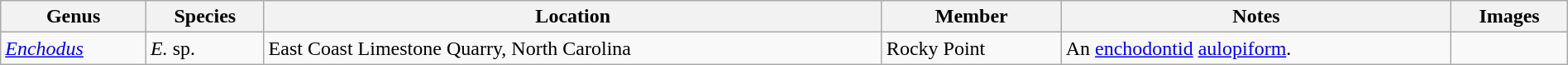<table class="wikitable" width="100%" align="center">
<tr>
<th>Genus</th>
<th>Species</th>
<th>Location</th>
<th>Member</th>
<th>Notes</th>
<th>Images</th>
</tr>
<tr>
<td><em><a href='#'>Enchodus</a></em></td>
<td><em>E.</em> sp.</td>
<td>East Coast Limestone Quarry, North Carolina</td>
<td>Rocky Point</td>
<td>An <a href='#'>enchodontid</a> <a href='#'>aulopiform</a>.</td>
<td></td>
</tr>
</table>
